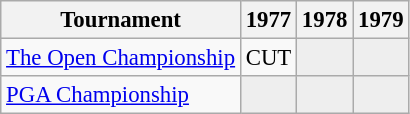<table class="wikitable" style="font-size:95%;text-align:center;">
<tr>
<th>Tournament</th>
<th>1977</th>
<th>1978</th>
<th>1979</th>
</tr>
<tr>
<td align=left><a href='#'>The Open Championship</a></td>
<td>CUT</td>
<td style="background:#eeeeee;"></td>
<td style="background:#eeeeee;"></td>
</tr>
<tr>
<td align=left><a href='#'>PGA Championship</a></td>
<td style="background:#eeeeee;"></td>
<td style="background:#eeeeee;"></td>
<td style="background:#eeeeee;"></td>
</tr>
</table>
